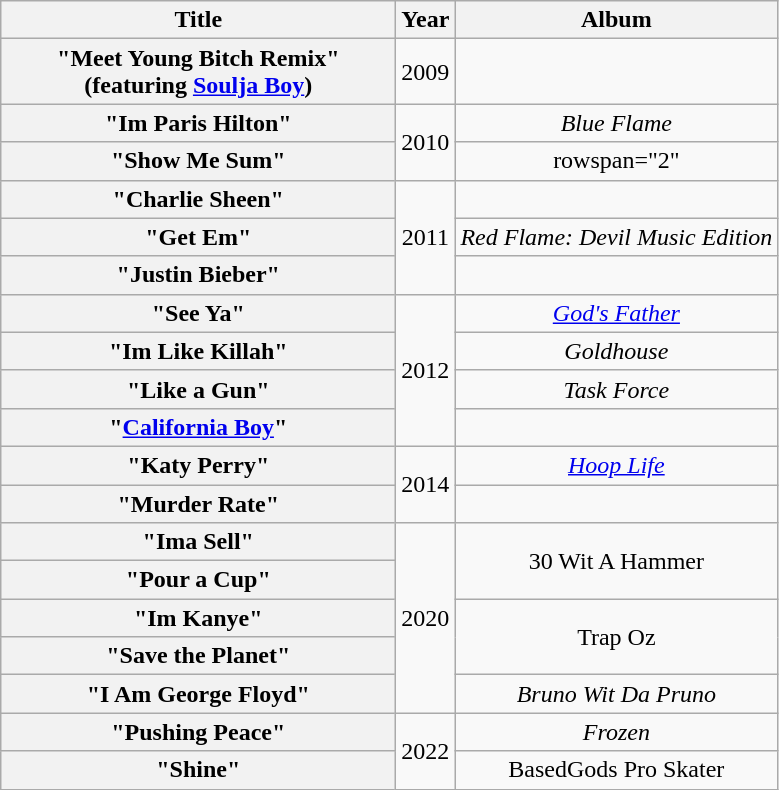<table class="wikitable plainrowheaders" style="text-align:center;">
<tr>
<th scope="col" style="width:16em;">Title</th>
<th scope="col">Year</th>
<th scope="col">Album</th>
</tr>
<tr>
<th scope="row">"Meet Young Bitch Remix"<br><span>(featuring <a href='#'>Soulja Boy</a>)</span></th>
<td>2009</td>
<td></td>
</tr>
<tr>
<th scope="row">"Im Paris Hilton"</th>
<td rowspan="2">2010</td>
<td><em>Blue Flame</em></td>
</tr>
<tr>
<th scope="row">"Show Me Sum"</th>
<td>rowspan="2" </td>
</tr>
<tr>
<th scope="row">"Charlie Sheen"</th>
<td rowspan="3">2011</td>
</tr>
<tr>
<th scope="row">"Get Em"</th>
<td><em>Red Flame: Devil Music Edition</em></td>
</tr>
<tr>
<th scope="row">"Justin Bieber"</th>
<td></td>
</tr>
<tr>
<th scope="row">"See Ya"</th>
<td rowspan="4">2012</td>
<td><em><a href='#'>God's Father</a></em></td>
</tr>
<tr>
<th scope="row">"Im Like Killah"</th>
<td><em>Goldhouse</em></td>
</tr>
<tr>
<th scope="row">"Like a Gun"</th>
<td><em>Task Force</em></td>
</tr>
<tr>
<th scope="row">"<a href='#'>California Boy</a>"</th>
<td></td>
</tr>
<tr>
<th scope="row">"Katy Perry"</th>
<td rowspan="2">2014</td>
<td><em><a href='#'>Hoop Life</a></em></td>
</tr>
<tr>
<th scope="row">"Murder Rate"</th>
<td></td>
</tr>
<tr>
<th scope="row">"Ima Sell"</th>
<td rowspan="5">2020</td>
<td rowspan="2">30 Wit A Hammer</td>
</tr>
<tr>
<th scope="row">"Pour a Cup"</th>
</tr>
<tr>
<th scope="row">"Im Kanye"</th>
<td rowspan="2">Trap Oz</td>
</tr>
<tr>
<th scope="row">"Save the Planet"</th>
</tr>
<tr>
<th scope="row">"I Am George Floyd"</th>
<td><em>Bruno Wit Da Pruno</em></td>
</tr>
<tr>
<th scope="row">"Pushing Peace"</th>
<td rowspan="6">2022</td>
<td><em>Frozen</em></td>
</tr>
<tr>
<th scope="row">"Shine"</th>
<td>BasedGods Pro Skater</td>
</tr>
</table>
